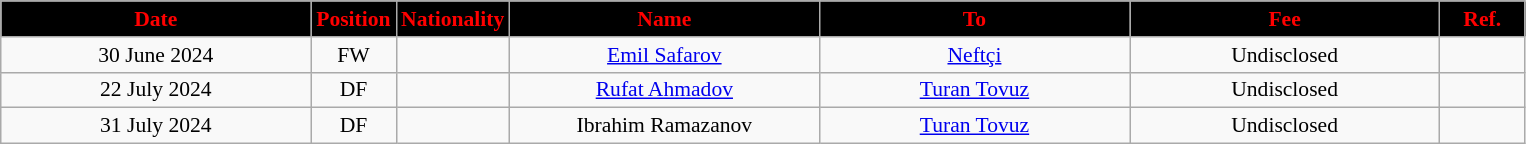<table class="wikitable"  style="text-align:center; font-size:90%; ">
<tr>
<th style="background:#000000; color:#FF0000; width:200px;">Date</th>
<th style="background:#000000; color:#FF0000; width:50px;">Position</th>
<th style="background:#000000; color:#FF0000; width:50px;">Nationality</th>
<th style="background:#000000; color:#FF0000; width:200px;">Name</th>
<th style="background:#000000; color:#FF0000; width:200px;">To</th>
<th style="background:#000000; color:#FF0000; width:200px;">Fee</th>
<th style="background:#000000; color:#FF0000; width:50px;">Ref.</th>
</tr>
<tr>
<td>30 June 2024</td>
<td>FW</td>
<td></td>
<td><a href='#'>Emil Safarov</a></td>
<td><a href='#'>Neftçi</a></td>
<td>Undisclosed</td>
<td></td>
</tr>
<tr>
<td>22 July 2024</td>
<td>DF</td>
<td></td>
<td><a href='#'>Rufat Ahmadov</a></td>
<td><a href='#'>Turan Tovuz</a></td>
<td>Undisclosed</td>
<td></td>
</tr>
<tr>
<td>31 July 2024</td>
<td>DF</td>
<td></td>
<td>Ibrahim Ramazanov</td>
<td><a href='#'>Turan Tovuz</a></td>
<td>Undisclosed</td>
<td></td>
</tr>
</table>
